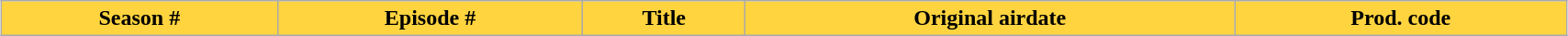<table class="wikitable plainrowheaders" style="width:90%; margin:auto; background:#fff;">
<tr>
<th style="background:#ffd43f; color:#000; text-align:center;">Season #</th>
<th style="background:#ffd43f; color:#000; text-align:center;">Episode #</th>
<th ! style="background:#ffd43f; color:#000; text-align:center;">Title</th>
<th ! style="background:#ffd43f; color:#000; text-align:center;">Original airdate</th>
<th ! style="background:#ffd43f; color:#000; text-align:center;">Prod. code<br>











</th>
</tr>
</table>
